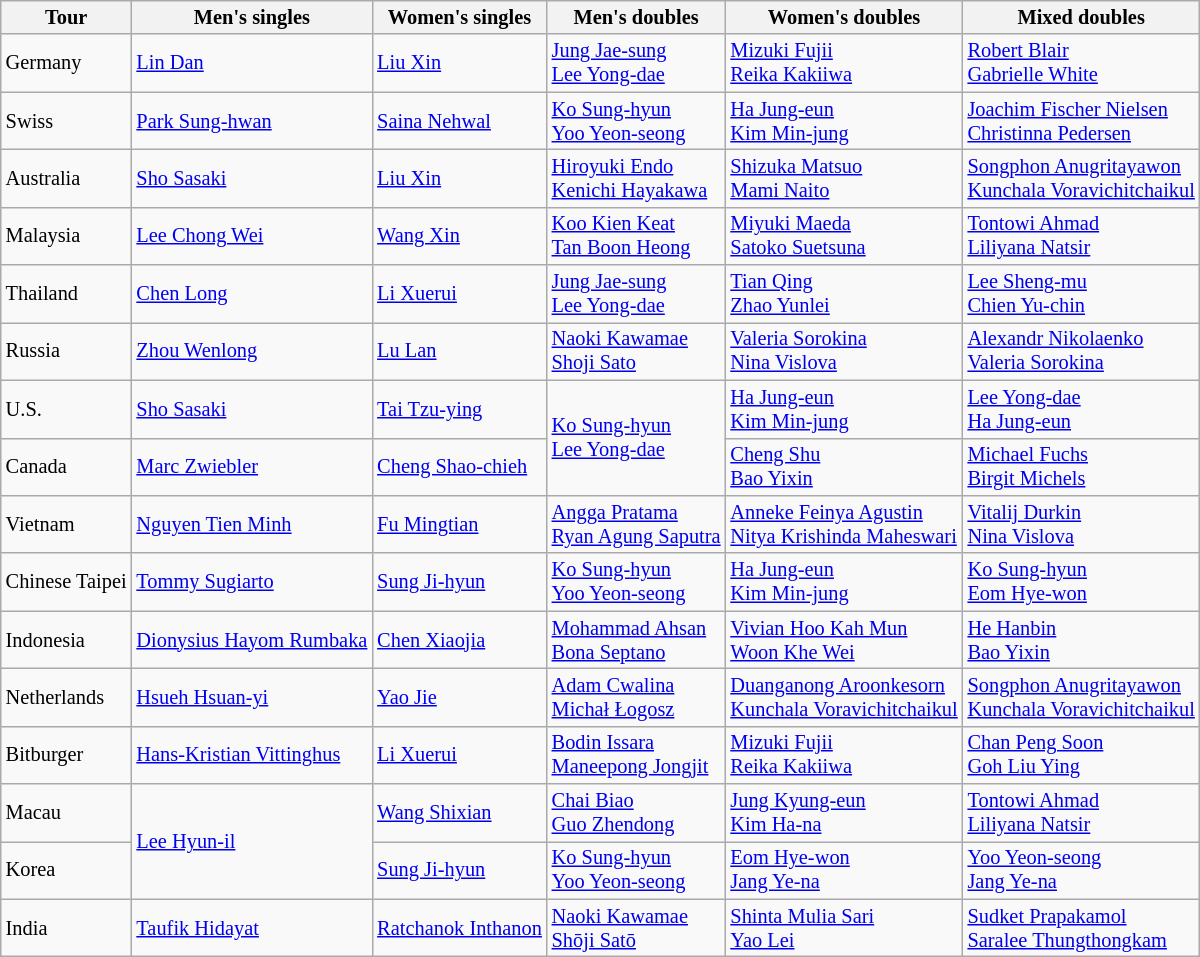<table class=wikitable style="font-size:85%">
<tr>
<th>Tour</th>
<th>Men's singles</th>
<th>Women's singles</th>
<th>Men's doubles</th>
<th>Women's doubles</th>
<th>Mixed doubles</th>
</tr>
<tr>
<td>Germany</td>
<td> <a href='#'>Lin Dan</a></td>
<td> <a href='#'>Liu Xin</a></td>
<td> <a href='#'>Jung Jae-sung</a><br> <a href='#'>Lee Yong-dae</a></td>
<td> <a href='#'>Mizuki Fujii</a> <br> <a href='#'>Reika Kakiiwa</a></td>
<td> <a href='#'>Robert Blair</a> <br> <a href='#'>Gabrielle White</a></td>
</tr>
<tr>
<td>Swiss</td>
<td> <a href='#'>Park Sung-hwan</a></td>
<td> <a href='#'>Saina Nehwal</a></td>
<td> <a href='#'>Ko Sung-hyun</a><br> <a href='#'>Yoo Yeon-seong</a></td>
<td> <a href='#'>Ha Jung-eun</a><br> <a href='#'>Kim Min-jung</a></td>
<td> <a href='#'>Joachim Fischer Nielsen</a><br> <a href='#'>Christinna Pedersen</a></td>
</tr>
<tr>
<td>Australia</td>
<td> <a href='#'>Sho Sasaki</a></td>
<td> <a href='#'>Liu Xin</a></td>
<td> <a href='#'>Hiroyuki Endo</a> <br> <a href='#'>Kenichi Hayakawa</a></td>
<td> <a href='#'>Shizuka Matsuo</a> <br> <a href='#'>Mami Naito</a></td>
<td> <a href='#'>Songphon Anugritayawon</a> <br> <a href='#'>Kunchala Voravichitchaikul</a></td>
</tr>
<tr>
<td>Malaysia</td>
<td> <a href='#'>Lee Chong Wei</a></td>
<td> <a href='#'>Wang Xin</a></td>
<td> <a href='#'>Koo Kien Keat</a><br> <a href='#'>Tan Boon Heong</a></td>
<td> <a href='#'>Miyuki Maeda</a><br> <a href='#'>Satoko Suetsuna</a></td>
<td> <a href='#'>Tontowi Ahmad</a><br> <a href='#'>Liliyana Natsir</a></td>
</tr>
<tr>
<td>Thailand</td>
<td> <a href='#'>Chen Long</a></td>
<td> <a href='#'>Li Xuerui</a></td>
<td> <a href='#'>Jung Jae-sung</a><br> <a href='#'>Lee Yong-dae</a></td>
<td> <a href='#'>Tian Qing</a><br> <a href='#'>Zhao Yunlei</a></td>
<td> <a href='#'>Lee Sheng-mu</a><br> <a href='#'>Chien Yu-chin</a></td>
</tr>
<tr>
<td>Russia</td>
<td> <a href='#'>Zhou Wenlong</a></td>
<td> <a href='#'>Lu Lan</a></td>
<td> <a href='#'>Naoki Kawamae</a><br> <a href='#'>Shoji Sato</a></td>
<td> <a href='#'>Valeria Sorokina</a><br> <a href='#'>Nina Vislova</a></td>
<td> <a href='#'>Alexandr Nikolaenko</a><br> <a href='#'>Valeria Sorokina</a></td>
</tr>
<tr>
<td>U.S.</td>
<td> <a href='#'>Sho Sasaki</a></td>
<td> <a href='#'>Tai Tzu-ying</a></td>
<td rowspan="2"> <a href='#'>Ko Sung-hyun</a><br> <a href='#'>Lee Yong-dae</a></td>
<td> <a href='#'>Ha Jung-eun</a><br> <a href='#'>Kim Min-jung</a></td>
<td> <a href='#'>Lee Yong-dae</a><br> <a href='#'>Ha Jung-eun</a></td>
</tr>
<tr>
<td>Canada</td>
<td> <a href='#'>Marc Zwiebler</a></td>
<td> <a href='#'>Cheng Shao-chieh</a></td>
<td> <a href='#'>Cheng Shu</a> <br> <a href='#'>Bao Yixin</a></td>
<td> <a href='#'>Michael Fuchs</a><br> <a href='#'>Birgit Michels</a></td>
</tr>
<tr>
<td>Vietnam</td>
<td> <a href='#'>Nguyen Tien Minh</a></td>
<td> <a href='#'>Fu Mingtian</a></td>
<td> <a href='#'>Angga Pratama</a><br> <a href='#'>Ryan Agung Saputra</a></td>
<td> <a href='#'>Anneke Feinya Agustin</a><br> <a href='#'>Nitya Krishinda Maheswari</a></td>
<td> <a href='#'>Vitalij Durkin</a><br> <a href='#'>Nina Vislova</a></td>
</tr>
<tr>
<td>Chinese Taipei</td>
<td> <a href='#'>Tommy Sugiarto</a></td>
<td> <a href='#'>Sung Ji-hyun</a></td>
<td> <a href='#'>Ko Sung-hyun</a><br> <a href='#'>Yoo Yeon-seong</a></td>
<td> <a href='#'>Ha Jung-eun</a><br> <a href='#'>Kim Min-jung</a></td>
<td> <a href='#'>Ko Sung-hyun</a><br> <a href='#'>Eom Hye-won</a></td>
</tr>
<tr>
<td>Indonesia</td>
<td> <a href='#'>Dionysius Hayom Rumbaka</a></td>
<td> <a href='#'>Chen Xiaojia</a></td>
<td> <a href='#'>Mohammad Ahsan</a><br> <a href='#'>Bona Septano</a></td>
<td> <a href='#'>Vivian Hoo Kah Mun</a><br> <a href='#'>Woon Khe Wei</a></td>
<td> <a href='#'>He Hanbin</a><br> <a href='#'>Bao Yixin</a></td>
</tr>
<tr>
<td>Netherlands</td>
<td> <a href='#'>Hsueh Hsuan-yi</a></td>
<td> <a href='#'>Yao Jie</a></td>
<td> <a href='#'>Adam Cwalina</a> <br> <a href='#'>Michał Łogosz</a></td>
<td> <a href='#'>Duanganong Aroonkesorn</a> <br> <a href='#'>Kunchala Voravichitchaikul</a></td>
<td> <a href='#'>Songphon Anugritayawon</a> <br> <a href='#'>Kunchala Voravichitchaikul</a></td>
</tr>
<tr>
<td>Bitburger</td>
<td> <a href='#'>Hans-Kristian Vittinghus</a></td>
<td> <a href='#'>Li Xuerui</a></td>
<td> <a href='#'>Bodin Issara</a><br> <a href='#'>Maneepong Jongjit</a></td>
<td> <a href='#'>Mizuki Fujii</a> <br> <a href='#'>Reika Kakiiwa</a></td>
<td> <a href='#'>Chan Peng Soon</a> <br> <a href='#'>Goh Liu Ying</a></td>
</tr>
<tr>
<td>Macau</td>
<td rowspan="2"> <a href='#'>Lee Hyun-il</a></td>
<td> <a href='#'>Wang Shixian</a></td>
<td> <a href='#'>Chai Biao</a><br> <a href='#'>Guo Zhendong</a></td>
<td> <a href='#'>Jung Kyung-eun</a> <br> <a href='#'>Kim Ha-na</a></td>
<td> <a href='#'>Tontowi Ahmad</a> <br> <a href='#'>Liliyana Natsir</a></td>
</tr>
<tr>
<td>Korea</td>
<td> <a href='#'>Sung Ji-hyun</a></td>
<td> <a href='#'>Ko Sung-hyun</a> <br> <a href='#'>Yoo Yeon-seong</a></td>
<td> <a href='#'>Eom Hye-won</a> <br> <a href='#'>Jang Ye-na</a></td>
<td> <a href='#'>Yoo Yeon-seong</a> <br> <a href='#'>Jang Ye-na</a></td>
</tr>
<tr>
<td>India</td>
<td> <a href='#'>Taufik Hidayat</a></td>
<td> <a href='#'>Ratchanok Inthanon</a></td>
<td> <a href='#'>Naoki Kawamae</a> <br> <a href='#'>Shōji Satō</a></td>
<td> <a href='#'>Shinta Mulia Sari</a> <br> <a href='#'>Yao Lei</a></td>
<td> <a href='#'>Sudket Prapakamol</a> <br> <a href='#'>Saralee Thungthongkam</a></td>
</tr>
</table>
